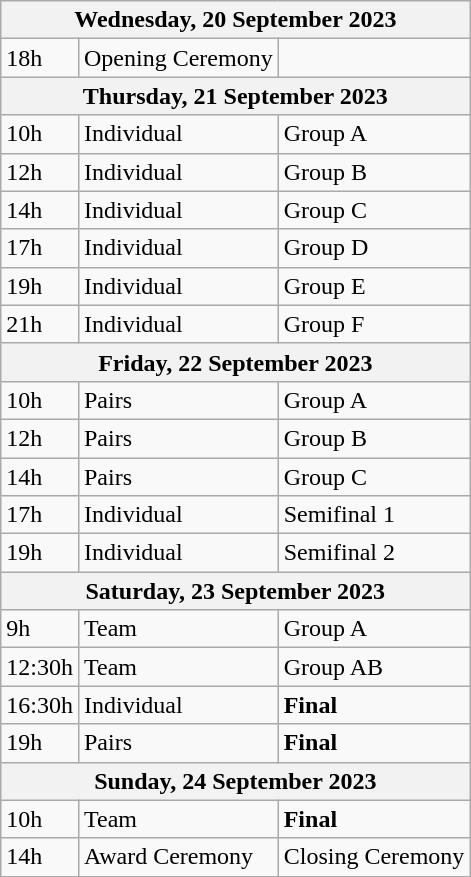<table class="wikitable">
<tr>
<th colspan="3">Wednesday, 20 September 2023</th>
</tr>
<tr>
<td>18h</td>
<td>Opening Ceremony</td>
</tr>
<tr>
<th colspan="3">Thursday, 21 September 2023</th>
</tr>
<tr>
<td>10h</td>
<td>Individual</td>
<td>Group A</td>
</tr>
<tr>
<td>12h</td>
<td>Individual</td>
<td>Group B</td>
</tr>
<tr>
<td>14h</td>
<td>Individual</td>
<td>Group C</td>
</tr>
<tr>
<td>17h</td>
<td>Individual</td>
<td>Group D</td>
</tr>
<tr>
<td>19h</td>
<td>Individual</td>
<td>Group E</td>
</tr>
<tr>
<td>21h</td>
<td>Individual</td>
<td>Group F</td>
</tr>
<tr>
<th colspan="3">Friday, 22 September 2023</th>
</tr>
<tr>
<td>10h</td>
<td>Pairs</td>
<td>Group A</td>
</tr>
<tr>
<td>12h</td>
<td>Pairs</td>
<td>Group B</td>
</tr>
<tr>
<td>14h</td>
<td>Pairs</td>
<td>Group C</td>
</tr>
<tr>
<td>17h</td>
<td>Individual</td>
<td>Semifinal 1</td>
</tr>
<tr>
<td>19h</td>
<td>Individual</td>
<td>Semifinal 2</td>
</tr>
<tr>
<th colspan="3">Saturday, 23 September 2023</th>
</tr>
<tr>
<td>9h</td>
<td>Team</td>
<td>Group A</td>
</tr>
<tr>
<td>12:30h</td>
<td>Team</td>
<td>Group AB</td>
</tr>
<tr>
<td>16:30h</td>
<td>Individual</td>
<td><strong>Final</strong></td>
</tr>
<tr>
<td>19h</td>
<td>Pairs</td>
<td><strong>Final</strong></td>
</tr>
<tr>
<th colspan="3">Sunday, 24 September 2023</th>
</tr>
<tr>
<td>10h</td>
<td>Team</td>
<td><strong>Final</strong></td>
</tr>
<tr>
<td>14h</td>
<td>Award Ceremony</td>
<td>Closing Ceremony</td>
</tr>
<tr>
</tr>
</table>
